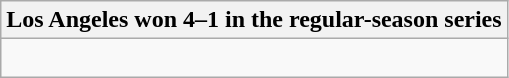<table class="wikitable collapsible collapsed">
<tr>
<th>Los Angeles won 4–1 in the regular-season series</th>
</tr>
<tr>
<td><br>



</td>
</tr>
</table>
